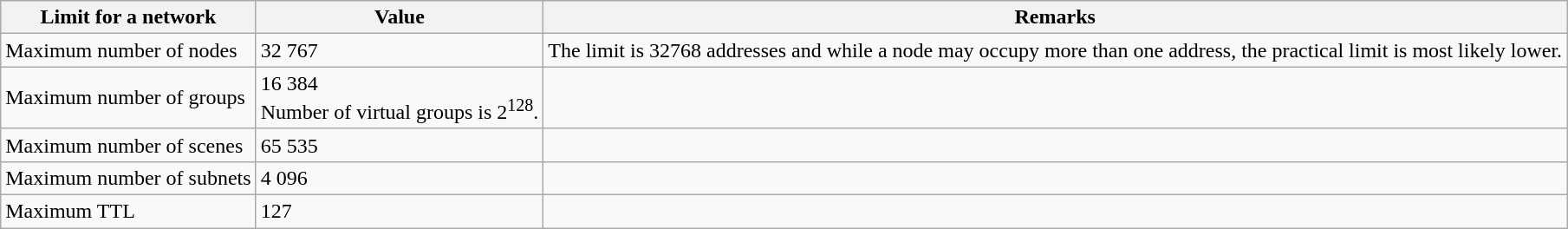<table class="wikitable">
<tr>
<th>Limit for a network</th>
<th>Value</th>
<th>Remarks</th>
</tr>
<tr>
<td>Maximum number of nodes</td>
<td>32 767</td>
<td>The limit is 32768 addresses and while a node may occupy more than one address, the practical limit is most likely lower.</td>
</tr>
<tr>
<td>Maximum number of groups</td>
<td>16 384<br>Number of virtual groups is 2<sup>128</sup>.</td>
<td></td>
</tr>
<tr>
<td>Maximum number of scenes</td>
<td>65 535</td>
<td></td>
</tr>
<tr>
<td>Maximum number of subnets</td>
<td>4 096</td>
<td></td>
</tr>
<tr>
<td>Maximum TTL</td>
<td>127</td>
<td></td>
</tr>
</table>
